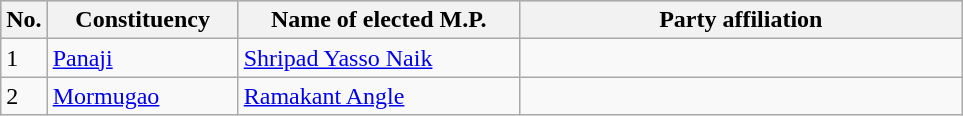<table class="wikitable">
<tr style="background:#ccc; text-align:center;">
<th>No.</th>
<th style="width:120px">Constituency</th>
<th style="width:180px">Name of elected M.P.</th>
<th colspan="2" style="width:18em">Party affiliation</th>
</tr>
<tr>
<td>1</td>
<td><a href='#'>Panaji</a></td>
<td><a href='#'>Shripad Yasso Naik</a></td>
<td></td>
</tr>
<tr>
<td>2</td>
<td><a href='#'>Mormugao</a></td>
<td><a href='#'>Ramakant Angle</a></td>
</tr>
</table>
